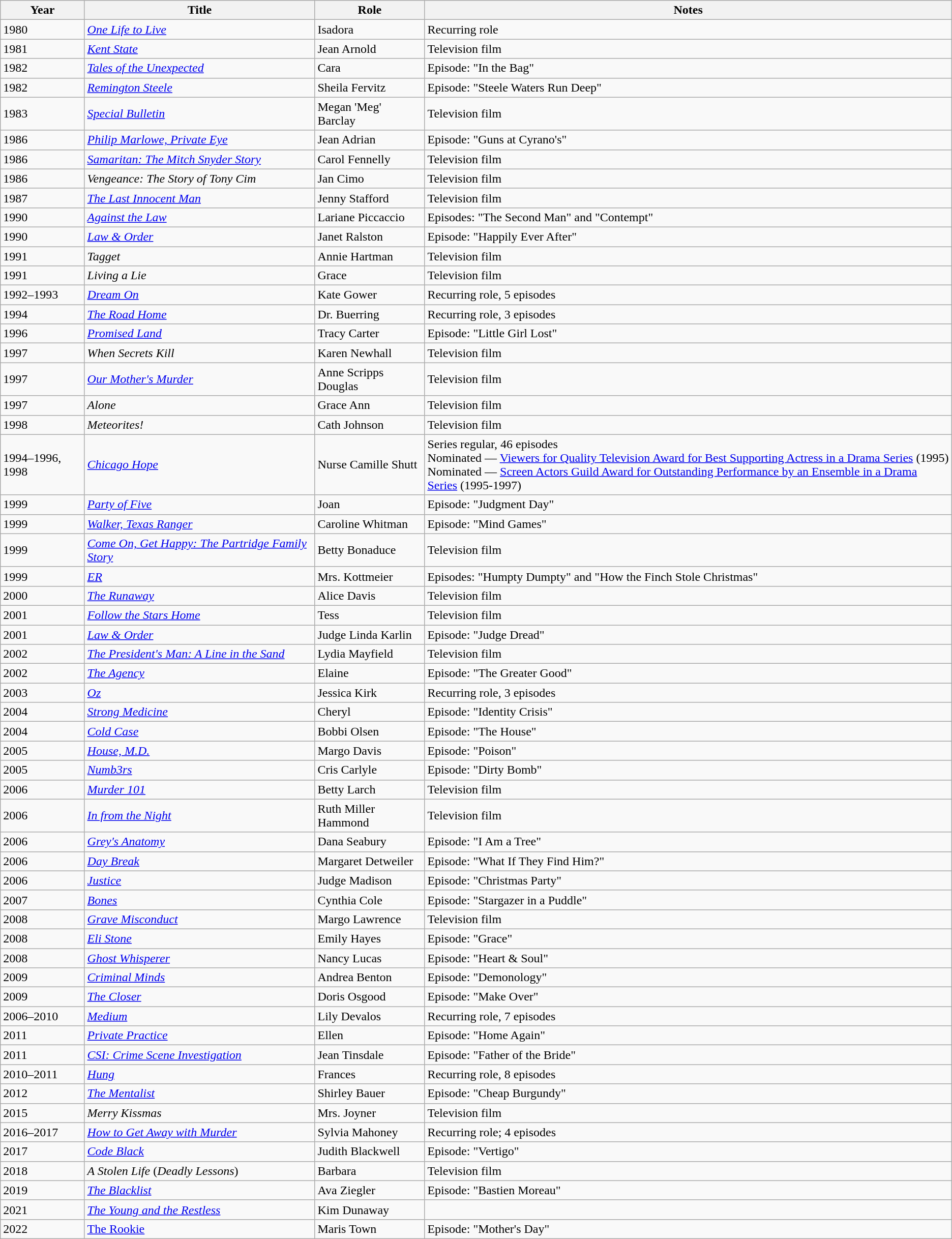<table class="wikitable sortable">
<tr>
<th>Year</th>
<th>Title</th>
<th>Role</th>
<th class="unsortable">Notes</th>
</tr>
<tr>
<td>1980</td>
<td><em><a href='#'>One Life to Live</a></em></td>
<td>Isadora</td>
<td>Recurring role</td>
</tr>
<tr>
<td>1981</td>
<td><em><a href='#'>Kent State</a></em></td>
<td>Jean Arnold</td>
<td>Television film</td>
</tr>
<tr>
<td>1982</td>
<td><em><a href='#'>Tales of the Unexpected</a> </em></td>
<td>Cara</td>
<td>Episode: "In the Bag"</td>
</tr>
<tr>
<td>1982</td>
<td><em><a href='#'>Remington Steele</a></em></td>
<td>Sheila Fervitz</td>
<td>Episode: "Steele Waters Run Deep"</td>
</tr>
<tr>
<td>1983</td>
<td><em><a href='#'>Special Bulletin</a></em></td>
<td>Megan 'Meg' Barclay</td>
<td>Television film</td>
</tr>
<tr>
<td>1986</td>
<td><em><a href='#'>Philip Marlowe, Private Eye</a></em></td>
<td>Jean Adrian</td>
<td>Episode: "Guns at Cyrano's"</td>
</tr>
<tr>
<td>1986</td>
<td><em><a href='#'>Samaritan: The Mitch Snyder Story</a></em></td>
<td>Carol Fennelly</td>
<td>Television film</td>
</tr>
<tr>
<td>1986</td>
<td><em>Vengeance: The Story of Tony Cim</em></td>
<td>Jan Cimo</td>
<td>Television film</td>
</tr>
<tr>
<td>1987</td>
<td><em><a href='#'>The Last Innocent Man</a></em></td>
<td>Jenny Stafford</td>
<td>Television film</td>
</tr>
<tr>
<td>1990</td>
<td><em><a href='#'>Against the Law</a></em></td>
<td>Lariane Piccaccio</td>
<td>Episodes: "The Second Man" and  "Contempt"</td>
</tr>
<tr>
<td>1990</td>
<td><em> <a href='#'>Law & Order</a></em></td>
<td>Janet Ralston</td>
<td>Episode: "Happily Ever After"</td>
</tr>
<tr>
<td>1991</td>
<td><em>Tagget</em></td>
<td>Annie Hartman</td>
<td>Television film</td>
</tr>
<tr>
<td>1991</td>
<td><em>Living a Lie</em></td>
<td>Grace</td>
<td>Television film</td>
</tr>
<tr>
<td>1992–1993</td>
<td><em> <a href='#'>Dream On</a></em></td>
<td>Kate Gower</td>
<td>Recurring role, 5 episodes</td>
</tr>
<tr>
<td>1994</td>
<td><em><a href='#'>The Road Home</a></em></td>
<td>Dr. Buerring</td>
<td>Recurring role, 3 episodes</td>
</tr>
<tr>
<td>1996</td>
<td><em><a href='#'>Promised Land</a></em></td>
<td>Tracy Carter</td>
<td>Episode: "Little Girl Lost"</td>
</tr>
<tr>
<td>1997</td>
<td><em>When Secrets Kill</em></td>
<td>Karen Newhall</td>
<td>Television film</td>
</tr>
<tr>
<td>1997</td>
<td><em><a href='#'>Our Mother's Murder</a></em></td>
<td>Anne Scripps Douglas</td>
<td>Television film</td>
</tr>
<tr>
<td>1997</td>
<td><em>Alone</em></td>
<td>Grace Ann</td>
<td>Television film</td>
</tr>
<tr>
<td>1998</td>
<td><em>Meteorites!</em></td>
<td>Cath Johnson</td>
<td>Television film</td>
</tr>
<tr>
<td>1994–1996, 1998</td>
<td><em><a href='#'>Chicago Hope</a> </em></td>
<td>Nurse Camille Shutt</td>
<td>Series regular, 46 episodes<br>Nominated — <a href='#'>Viewers for Quality Television Award for Best Supporting Actress in a Drama Series</a> (1995)<br>Nominated — <a href='#'>Screen Actors Guild Award for Outstanding Performance by an Ensemble in a Drama Series</a> (1995-1997)</td>
</tr>
<tr>
<td>1999</td>
<td><em><a href='#'>Party of Five</a></em></td>
<td>Joan</td>
<td>Episode: "Judgment Day"</td>
</tr>
<tr>
<td>1999</td>
<td><em><a href='#'>Walker, Texas Ranger</a></em></td>
<td>Caroline Whitman</td>
<td>Episode: "Mind Games"</td>
</tr>
<tr>
<td>1999</td>
<td><em><a href='#'>Come On, Get Happy: The Partridge Family Story</a></em></td>
<td>Betty Bonaduce</td>
<td>Television film</td>
</tr>
<tr>
<td>1999</td>
<td><em><a href='#'>ER</a></em></td>
<td>Mrs. Kottmeier</td>
<td>Episodes: "Humpty Dumpty" and  "How the Finch Stole Christmas"</td>
</tr>
<tr>
<td>2000</td>
<td><em><a href='#'>The Runaway</a></em></td>
<td>Alice Davis</td>
<td>Television film</td>
</tr>
<tr>
<td>2001</td>
<td><em><a href='#'>Follow the Stars Home</a></em></td>
<td>Tess</td>
<td>Television film</td>
</tr>
<tr>
<td>2001</td>
<td><em> <a href='#'>Law & Order</a></em></td>
<td>Judge Linda Karlin</td>
<td>Episode: "Judge Dread"</td>
</tr>
<tr>
<td>2002</td>
<td><em><a href='#'>The President's Man: A Line in the Sand</a></em></td>
<td>Lydia Mayfield</td>
<td>Television film</td>
</tr>
<tr>
<td>2002</td>
<td><em> <a href='#'>The Agency</a></em></td>
<td>Elaine</td>
<td>Episode: "The Greater Good"</td>
</tr>
<tr>
<td>2003</td>
<td><em><a href='#'>Oz</a></em></td>
<td>Jessica Kirk</td>
<td>Recurring role, 3 episodes</td>
</tr>
<tr>
<td>2004</td>
<td><em> <a href='#'>Strong Medicine</a></em></td>
<td>Cheryl</td>
<td>Episode: "Identity Crisis"</td>
</tr>
<tr>
<td>2004</td>
<td><em> <a href='#'>Cold Case</a></em></td>
<td>Bobbi Olsen</td>
<td>Episode: "The House"</td>
</tr>
<tr>
<td>2005</td>
<td><em><a href='#'>House, M.D.</a></em></td>
<td>Margo Davis</td>
<td>Episode: "Poison"</td>
</tr>
<tr>
<td>2005</td>
<td><em><a href='#'>Numb3rs</a> </em></td>
<td>Cris Carlyle</td>
<td>Episode: "Dirty Bomb"</td>
</tr>
<tr>
<td>2006</td>
<td><em><a href='#'>Murder 101</a></em></td>
<td>Betty Larch</td>
<td>Television film</td>
</tr>
<tr>
<td>2006</td>
<td><em><a href='#'>In from the Night</a></em></td>
<td>Ruth Miller Hammond</td>
<td>Television film</td>
</tr>
<tr>
<td>2006</td>
<td><em><a href='#'>Grey's Anatomy</a> </em></td>
<td>Dana Seabury</td>
<td>Episode: "I Am a Tree"</td>
</tr>
<tr>
<td>2006</td>
<td><em><a href='#'>Day Break</a> </em></td>
<td>Margaret Detweiler</td>
<td>Episode: "What If They Find Him?"</td>
</tr>
<tr>
<td>2006</td>
<td><em> <a href='#'>Justice</a></em></td>
<td>Judge Madison</td>
<td>Episode: "Christmas Party"</td>
</tr>
<tr>
<td>2007</td>
<td><em><a href='#'>Bones</a> </em></td>
<td>Cynthia Cole</td>
<td>Episode: "Stargazer in a Puddle"</td>
</tr>
<tr>
<td>2008</td>
<td><em> <a href='#'>Grave Misconduct</a></em></td>
<td>Margo Lawrence</td>
<td>Television film</td>
</tr>
<tr>
<td>2008</td>
<td><em> <a href='#'>Eli Stone</a></em></td>
<td>Emily Hayes</td>
<td>Episode: "Grace"</td>
</tr>
<tr>
<td>2008</td>
<td><em> <a href='#'>Ghost Whisperer</a></em></td>
<td>Nancy Lucas</td>
<td>Episode: "Heart & Soul"</td>
</tr>
<tr>
<td>2009</td>
<td><em><a href='#'>Criminal Minds</a> </em></td>
<td>Andrea Benton</td>
<td>Episode: "Demonology"</td>
</tr>
<tr>
<td>2009</td>
<td><em><a href='#'>The Closer</a> </em></td>
<td>Doris Osgood</td>
<td>Episode: "Make Over"</td>
</tr>
<tr>
<td>2006–2010</td>
<td><em> <a href='#'>Medium</a></em></td>
<td>Lily Devalos</td>
<td>Recurring role, 7 episodes</td>
</tr>
<tr>
<td>2011</td>
<td><em><a href='#'>Private Practice</a> </em></td>
<td>Ellen</td>
<td>Episode: "Home Again"</td>
</tr>
<tr>
<td>2011</td>
<td><em><a href='#'>CSI: Crime Scene Investigation</a> </em></td>
<td>Jean Tinsdale</td>
<td>Episode: "Father of the Bride"</td>
</tr>
<tr>
<td>2010–2011</td>
<td><em> <a href='#'>Hung</a></em></td>
<td>Frances</td>
<td>Recurring role, 8 episodes</td>
</tr>
<tr>
<td>2012</td>
<td><em><a href='#'>The Mentalist</a> </em></td>
<td>Shirley Bauer</td>
<td>Episode: "Cheap Burgundy"</td>
</tr>
<tr>
<td>2015</td>
<td><em>Merry Kissmas</em></td>
<td>Mrs. Joyner</td>
<td>Television film</td>
</tr>
<tr>
<td>2016–2017</td>
<td><em><a href='#'>How to Get Away with Murder</a> </em></td>
<td>Sylvia Mahoney</td>
<td>Recurring role; 4 episodes</td>
</tr>
<tr>
<td>2017</td>
<td><em><a href='#'>Code Black</a> </em></td>
<td>Judith Blackwell</td>
<td>Episode: "Vertigo"</td>
</tr>
<tr>
<td>2018</td>
<td><em>A Stolen Life</em> (<em>Deadly Lessons</em>)</td>
<td>Barbara</td>
<td>Television film</td>
</tr>
<tr>
<td>2019</td>
<td><em><a href='#'>The Blacklist</a></em></td>
<td>Ava Ziegler</td>
<td>Episode: "Bastien Moreau"</td>
</tr>
<tr>
<td>2021</td>
<td><em><a href='#'>The Young and the Restless</a></em></td>
<td>Kim Dunaway</td>
<td></td>
</tr>
<tr>
<td>2022</td>
<td><a href='#'>The Rookie</a></td>
<td>Maris Town</td>
<td>Episode: "Mother's Day"</td>
</tr>
</table>
